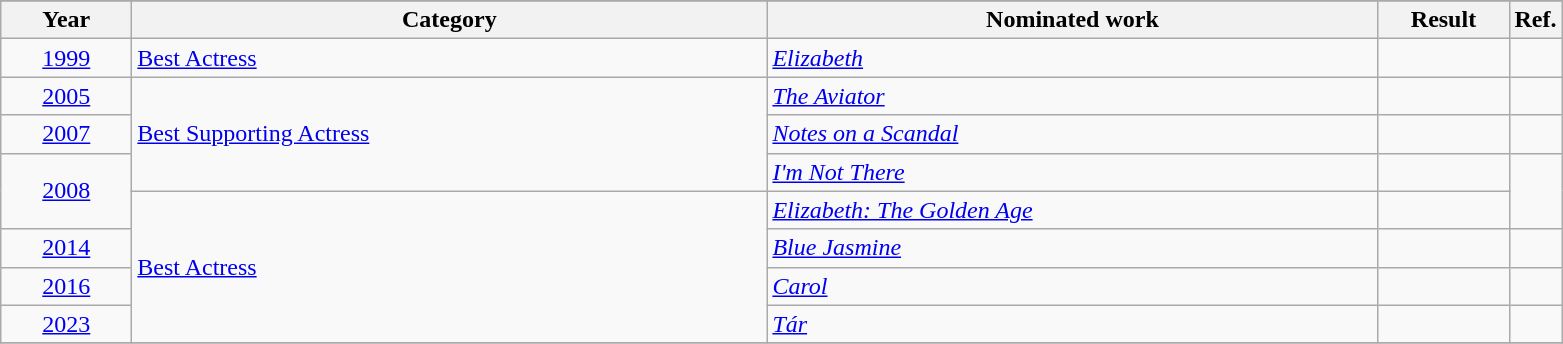<table class=wikitable>
<tr>
</tr>
<tr>
<th scope="col" style="width:5em;">Year</th>
<th scope="col" style="width:26em;">Category</th>
<th scope="col" style="width:25em;">Nominated work</th>
<th scope="col" style="width:5em;">Result</th>
<th>Ref.</th>
</tr>
<tr>
<td style="text-align:center;"><a href='#'>1999</a></td>
<td><a href='#'>Best Actress</a></td>
<td><em><a href='#'>Elizabeth</a></em></td>
<td></td>
<td style="text-align:center;"></td>
</tr>
<tr>
<td style="text-align:center;"><a href='#'>2005</a></td>
<td rowspan=3><a href='#'>Best Supporting Actress</a></td>
<td><em><a href='#'>The Aviator</a></em></td>
<td></td>
<td style="text-align:center;"></td>
</tr>
<tr>
<td style="text-align:center;"><a href='#'>2007</a></td>
<td><em><a href='#'>Notes on a Scandal</a></em></td>
<td></td>
<td style="text-align:center;"></td>
</tr>
<tr>
<td rowspan="2" style="text-align:center;"><a href='#'>2008</a></td>
<td><em><a href='#'>I'm Not There</a></em></td>
<td></td>
<td rowspan="2" style="text-align:center;"></td>
</tr>
<tr>
<td rowspan=4><a href='#'>Best Actress</a></td>
<td><em><a href='#'>Elizabeth: The Golden Age</a></em></td>
<td></td>
</tr>
<tr>
<td style="text-align:center;"><a href='#'>2014</a></td>
<td><em><a href='#'>Blue Jasmine</a></em></td>
<td></td>
<td style="text-align:center;"></td>
</tr>
<tr>
<td style="text-align:center;"><a href='#'>2016</a></td>
<td><em><a href='#'>Carol</a></em></td>
<td></td>
<td style="text-align:center;"></td>
</tr>
<tr>
<td style="text-align:center;"><a href='#'>2023</a></td>
<td><em><a href='#'>Tár</a></em></td>
<td></td>
<td style="text-align:center;"></td>
</tr>
<tr>
</tr>
</table>
